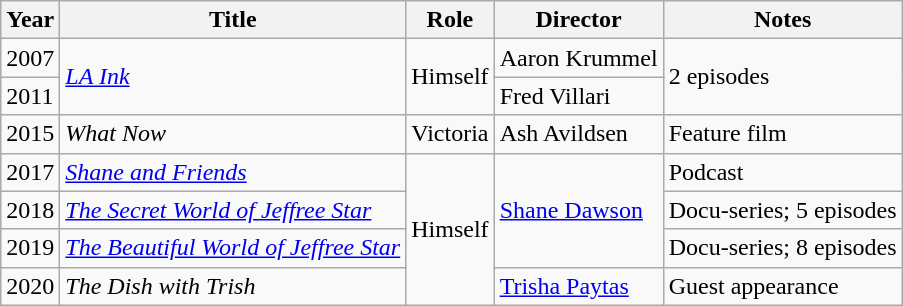<table class="wikitable unsortable">
<tr>
<th>Year</th>
<th>Title</th>
<th>Role</th>
<th>Director</th>
<th>Notes</th>
</tr>
<tr>
<td>2007</td>
<td rowspan="2"><em><a href='#'>LA Ink</a></em></td>
<td rowspan="2">Himself</td>
<td>Aaron Krummel</td>
<td rowspan="2">2 episodes</td>
</tr>
<tr>
<td>2011</td>
<td>Fred Villari</td>
</tr>
<tr>
<td>2015</td>
<td><em>What Now</em></td>
<td>Victoria</td>
<td>Ash Avildsen</td>
<td>Feature film</td>
</tr>
<tr>
<td>2017</td>
<td><em><a href='#'>Shane and Friends</a></em></td>
<td rowspan="4">Himself</td>
<td rowspan="3"><a href='#'>Shane Dawson</a></td>
<td>Podcast</td>
</tr>
<tr>
<td>2018</td>
<td><em><a href='#'>The Secret World of Jeffree Star</a></em></td>
<td>Docu-series; 5 episodes</td>
</tr>
<tr>
<td>2019</td>
<td><em><a href='#'>The Beautiful World of Jeffree Star</a></em></td>
<td>Docu-series; 8 episodes</td>
</tr>
<tr>
<td>2020</td>
<td><em>The Dish with Trish</em></td>
<td><a href='#'>Trisha Paytas</a></td>
<td>Guest appearance</td>
</tr>
</table>
